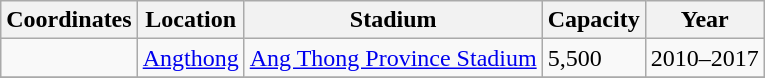<table class="wikitable sortable">
<tr>
<th>Coordinates</th>
<th>Location</th>
<th>Stadium</th>
<th>Capacity</th>
<th>Year</th>
</tr>
<tr>
<td></td>
<td><a href='#'>Angthong</a></td>
<td><a href='#'>Ang Thong Province Stadium</a></td>
<td>5,500</td>
<td>2010–2017</td>
</tr>
<tr>
</tr>
</table>
